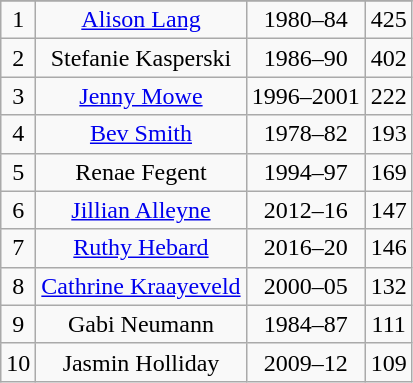<table class="wikitable">
<tr>
</tr>
<tr align=center>
<td>1</td>
<td><a href='#'>Alison Lang</a></td>
<td>1980–84</td>
<td>425</td>
</tr>
<tr align=center>
<td>2</td>
<td>Stefanie Kasperski</td>
<td>1986–90</td>
<td>402</td>
</tr>
<tr align=center>
<td>3</td>
<td><a href='#'>Jenny Mowe</a></td>
<td>1996–2001</td>
<td>222</td>
</tr>
<tr align=center>
<td>4</td>
<td><a href='#'>Bev Smith</a></td>
<td>1978–82</td>
<td>193</td>
</tr>
<tr align=center>
<td>5</td>
<td>Renae Fegent</td>
<td>1994–97</td>
<td>169</td>
</tr>
<tr align=center>
<td>6</td>
<td><a href='#'>Jillian Alleyne</a></td>
<td>2012–16</td>
<td>147</td>
</tr>
<tr align=center>
<td>7</td>
<td><a href='#'>Ruthy Hebard</a></td>
<td>2016–20</td>
<td>146</td>
</tr>
<tr align=center>
<td>8</td>
<td><a href='#'>Cathrine Kraayeveld</a></td>
<td>2000–05</td>
<td>132</td>
</tr>
<tr align=center>
<td>9</td>
<td>Gabi Neumann</td>
<td>1984–87</td>
<td>111</td>
</tr>
<tr align=center>
<td>10</td>
<td>Jasmin Holliday</td>
<td>2009–12</td>
<td>109</td>
</tr>
</table>
